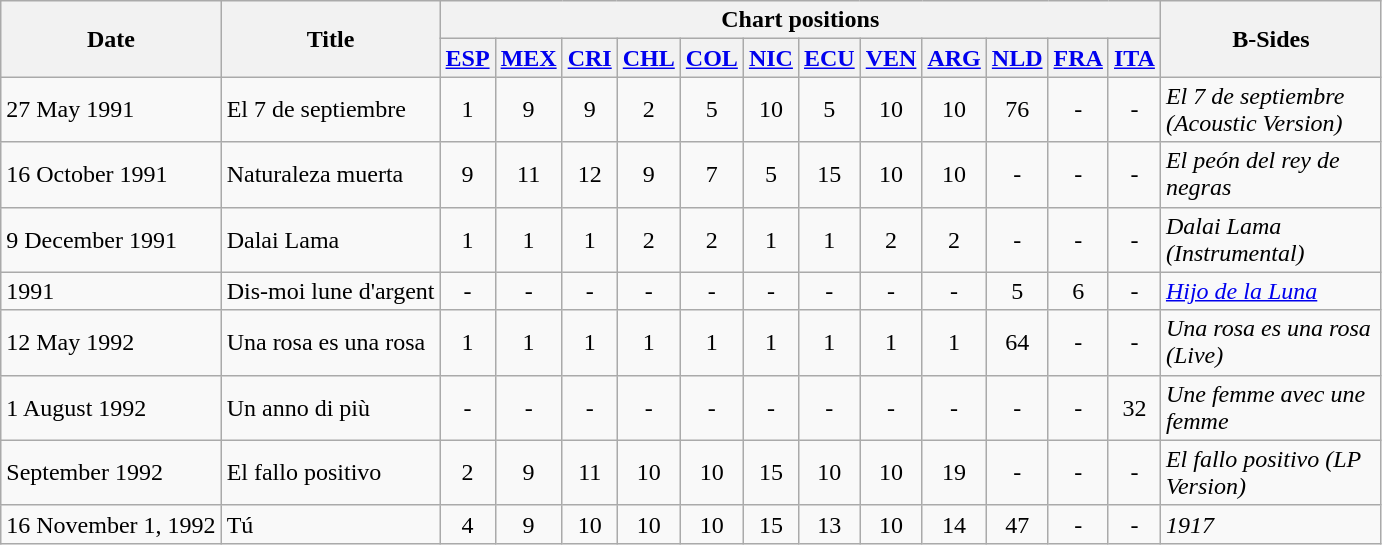<table class="wikitable">
<tr>
<th rowspan="2">Date</th>
<th rowspan="2">Title</th>
<th colspan="12">Chart positions</th>
<th rowspan="2" width="140">B-Sides</th>
</tr>
<tr>
<th width="20"><a href='#'>ESP</a></th>
<th width="20"><a href='#'>MEX</a></th>
<th width="20"><a href='#'>CRI</a></th>
<th width="20"><a href='#'>CHL</a></th>
<th width="20"><a href='#'>COL</a></th>
<th width="20"><a href='#'>NIC</a></th>
<th width="20"><a href='#'>ECU</a></th>
<th width="20"><a href='#'>VEN</a></th>
<th width="20"><a href='#'>ARG</a></th>
<th width="20"><a href='#'>NLD</a></th>
<th width="20"><a href='#'>FRA</a></th>
<th width="20"><a href='#'>ITA</a></th>
</tr>
<tr>
<td>27 May 1991</td>
<td>El 7 de septiembre</td>
<td align="center">1</td>
<td align="center">9</td>
<td align="center">9</td>
<td align="center">2</td>
<td align="center">5</td>
<td align="center">10</td>
<td align="center">5</td>
<td align="center">10</td>
<td align="center">10</td>
<td align="center">76</td>
<td align="center">-</td>
<td align="center">-</td>
<td><em>El 7 de septiembre (Acoustic Version)</em></td>
</tr>
<tr>
<td>16 October 1991</td>
<td>Naturaleza muerta</td>
<td align="center">9</td>
<td align="center">11</td>
<td align="center">12</td>
<td align="center">9</td>
<td align="center">7</td>
<td align="center">5</td>
<td align="center">15</td>
<td align="center">10</td>
<td align="center">10</td>
<td align="center">-</td>
<td align="center">-</td>
<td align="center">-</td>
<td><em>El peón del rey de negras</em></td>
</tr>
<tr>
<td>9 December 1991</td>
<td>Dalai Lama</td>
<td align="center">1</td>
<td align="center">1</td>
<td align="center">1</td>
<td align="center">2</td>
<td align="center">2</td>
<td align="center">1</td>
<td align="center">1</td>
<td align="center">2</td>
<td align="center">2</td>
<td align="center">-</td>
<td align="center">-</td>
<td align="center">-</td>
<td><em>Dalai Lama (Instrumental)</em></td>
</tr>
<tr>
<td>1991</td>
<td>Dis-moi lune d'argent</td>
<td align="center">-</td>
<td align="center">-</td>
<td align="center">-</td>
<td align="center">-</td>
<td align="center">-</td>
<td align="center">-</td>
<td align="center">-</td>
<td align="center">-</td>
<td align="center">-</td>
<td align="center">5</td>
<td align="center">6</td>
<td align="center">-</td>
<td><em><a href='#'>Hijo de la Luna</a></em></td>
</tr>
<tr>
<td>12 May 1992</td>
<td>Una rosa es una rosa</td>
<td align="center">1</td>
<td align="center">1</td>
<td align="center">1</td>
<td align="center">1</td>
<td align="center">1</td>
<td align="center">1</td>
<td align="center">1</td>
<td align="center">1</td>
<td align="center">1</td>
<td align="center">64</td>
<td align="center">-</td>
<td align="center">-</td>
<td><em>Una rosa es una rosa (Live)</em></td>
</tr>
<tr>
<td>1 August 1992</td>
<td>Un anno di più</td>
<td align="center">-</td>
<td align="center">-</td>
<td align="center">-</td>
<td align="center">-</td>
<td align="center">-</td>
<td align="center">-</td>
<td align="center">-</td>
<td align="center">-</td>
<td align="center">-</td>
<td align="center">-</td>
<td align="center">-</td>
<td align="center">32</td>
<td><em>Une femme avec une femme</em></td>
</tr>
<tr>
<td>September 1992</td>
<td>El fallo positivo</td>
<td align="center">2</td>
<td align="center">9</td>
<td align="center">11</td>
<td align="center">10</td>
<td align="center">10</td>
<td align="center">15</td>
<td align="center">10</td>
<td align="center">10</td>
<td align="center">19</td>
<td align="center">-</td>
<td align="center">-</td>
<td align="center">-</td>
<td><em>El fallo positivo (LP Version)</em></td>
</tr>
<tr>
<td>16 November 1, 1992</td>
<td>Tú</td>
<td align="center">4</td>
<td align="center">9</td>
<td align="center">10</td>
<td align="center">10</td>
<td align="center">10</td>
<td align="center">15</td>
<td align="center">13</td>
<td align="center">10</td>
<td align="center">14</td>
<td align="center">47</td>
<td align="center">-</td>
<td align="center">-</td>
<td><em>1917</em></td>
</tr>
</table>
